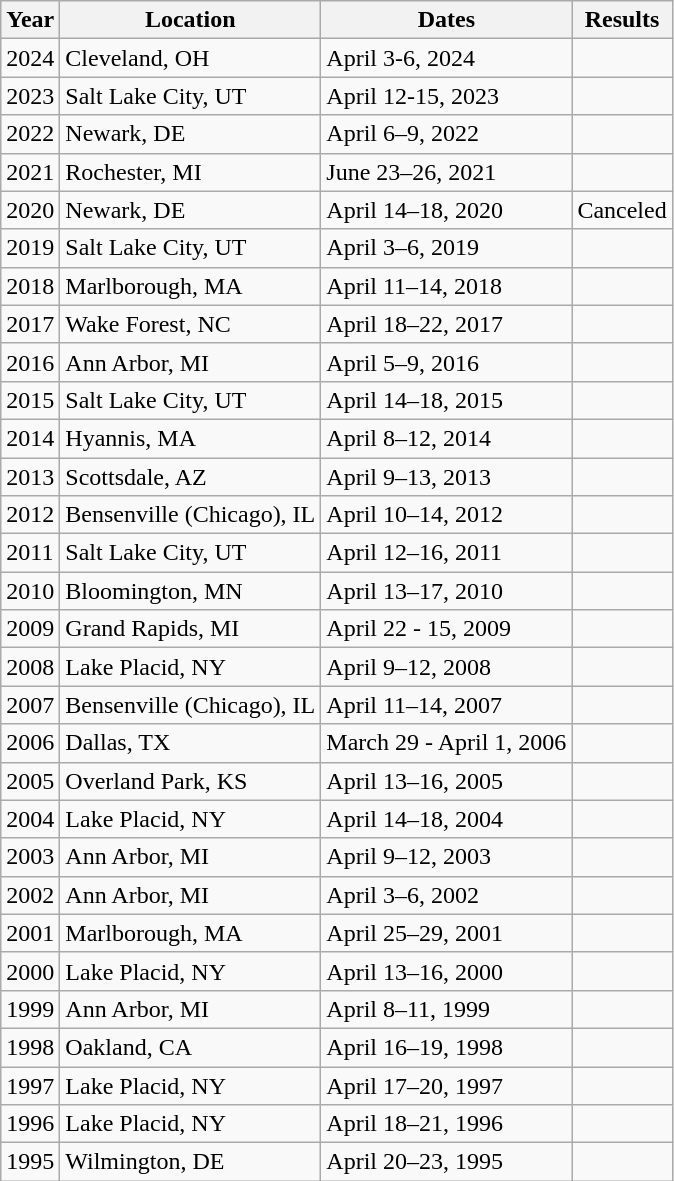<table class="wikitable">
<tr>
<th>Year</th>
<th>Location</th>
<th>Dates</th>
<th>Results</th>
</tr>
<tr>
<td>2024</td>
<td>Cleveland, OH</td>
<td>April 3-6, 2024</td>
<td></td>
</tr>
<tr>
<td>2023</td>
<td>Salt Lake City, UT</td>
<td>April 12-15, 2023</td>
<td></td>
</tr>
<tr>
<td>2022</td>
<td>Newark, DE</td>
<td>April 6–9, 2022</td>
<td></td>
</tr>
<tr>
<td>2021</td>
<td>Rochester, MI</td>
<td>June 23–26, 2021</td>
<td></td>
</tr>
<tr>
<td>2020</td>
<td>Newark, DE</td>
<td>April 14–18, 2020</td>
<td>Canceled</td>
</tr>
<tr>
<td>2019</td>
<td>Salt Lake City, UT</td>
<td>April 3–6, 2019</td>
<td></td>
</tr>
<tr>
<td>2018</td>
<td>Marlborough, MA</td>
<td>April 11–14, 2018</td>
<td></td>
</tr>
<tr>
<td>2017</td>
<td>Wake Forest, NC</td>
<td>April 18–22, 2017</td>
<td></td>
</tr>
<tr>
<td>2016</td>
<td>Ann Arbor, MI</td>
<td>April 5–9, 2016</td>
<td></td>
</tr>
<tr>
<td>2015</td>
<td>Salt Lake City, UT</td>
<td>April 14–18, 2015</td>
<td></td>
</tr>
<tr>
<td>2014</td>
<td>Hyannis, MA</td>
<td>April 8–12, 2014</td>
<td></td>
</tr>
<tr>
<td>2013</td>
<td>Scottsdale, AZ</td>
<td>April 9–13, 2013</td>
<td></td>
</tr>
<tr>
<td>2012</td>
<td>Bensenville (Chicago), IL</td>
<td>April 10–14, 2012</td>
<td></td>
</tr>
<tr>
<td>2011</td>
<td>Salt Lake City, UT </td>
<td>April 12–16, 2011</td>
<td></td>
</tr>
<tr>
<td>2010</td>
<td>Bloomington, MN </td>
<td>April 13–17, 2010</td>
<td></td>
</tr>
<tr>
<td>2009</td>
<td>Grand Rapids, MI</td>
<td>April 22 - 15, 2009</td>
<td></td>
</tr>
<tr>
<td>2008</td>
<td>Lake Placid, NY</td>
<td>April 9–12, 2008</td>
<td></td>
</tr>
<tr>
<td>2007</td>
<td>Bensenville (Chicago), IL</td>
<td>April 11–14, 2007</td>
<td></td>
</tr>
<tr>
<td>2006</td>
<td>Dallas, TX</td>
<td>March 29 - April 1, 2006</td>
<td></td>
</tr>
<tr>
<td>2005</td>
<td>Overland Park, KS</td>
<td>April 13–16, 2005</td>
<td></td>
</tr>
<tr>
<td>2004</td>
<td>Lake Placid, NY</td>
<td>April 14–18, 2004</td>
<td></td>
</tr>
<tr>
<td>2003</td>
<td>Ann Arbor, MI</td>
<td>April 9–12, 2003</td>
<td></td>
</tr>
<tr>
<td>2002</td>
<td>Ann Arbor, MI</td>
<td>April 3–6, 2002</td>
<td></td>
</tr>
<tr>
<td>2001</td>
<td>Marlborough, MA</td>
<td>April 25–29, 2001</td>
<td></td>
</tr>
<tr>
<td>2000</td>
<td>Lake Placid, NY </td>
<td>April 13–16, 2000</td>
<td></td>
</tr>
<tr>
<td>1999</td>
<td>Ann Arbor, MI </td>
<td>April 8–11, 1999</td>
<td></td>
</tr>
<tr>
<td>1998</td>
<td>Oakland, CA</td>
<td>April 16–19, 1998</td>
<td></td>
</tr>
<tr>
<td>1997</td>
<td>Lake Placid, NY</td>
<td>April 17–20, 1997</td>
<td></td>
</tr>
<tr>
<td>1996</td>
<td>Lake Placid, NY</td>
<td>April 18–21, 1996</td>
<td></td>
</tr>
<tr>
<td>1995</td>
<td>Wilmington, DE</td>
<td>April 20–23, 1995</td>
<td></td>
</tr>
</table>
